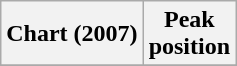<table class="wikitable sortable plainrowheaders" style="text-align:center;">
<tr>
<th scope="col">Chart (2007)</th>
<th scope="col">Peak<br>position</th>
</tr>
<tr>
</tr>
</table>
